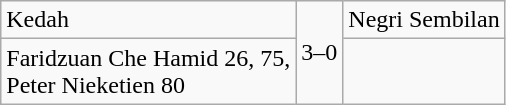<table class="wikitable">
<tr>
<td>Kedah</td>
<td rowspan="2">3–0</td>
<td>Negri Sembilan</td>
</tr>
<tr>
<td>Faridzuan Che Hamid 26, 75,<br>Peter Nieketien 80</td>
<td></td>
</tr>
</table>
